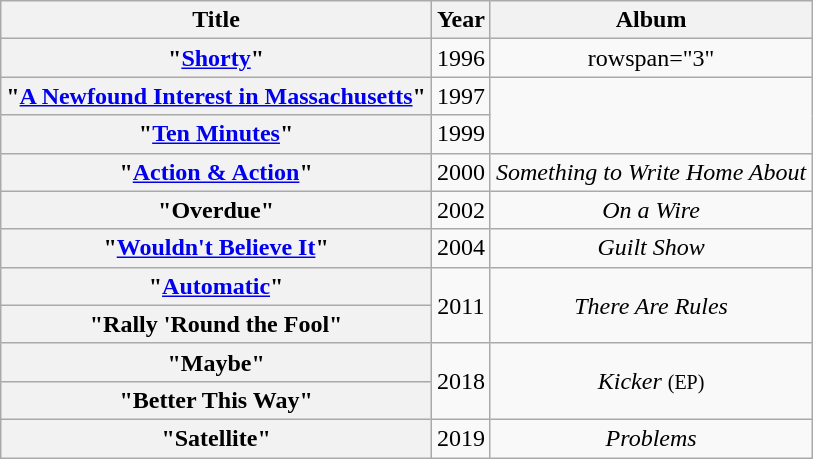<table class="wikitable plainrowheaders" style="text-align:center">
<tr>
<th rowspan="1">Title</th>
<th rowspan="1">Year</th>
<th rowspan="1">Album</th>
</tr>
<tr>
<th scope="row">"<a href='#'>Shorty</a>"</th>
<td>1996</td>
<td>rowspan="3" </td>
</tr>
<tr>
<th scope="row">"<a href='#'>A Newfound Interest in Massachusetts</a>"</th>
<td>1997</td>
</tr>
<tr>
<th scope="row">"<a href='#'>Ten Minutes</a>"</th>
<td>1999</td>
</tr>
<tr>
<th scope="row">"<a href='#'>Action & Action</a>"</th>
<td>2000</td>
<td><em>Something to Write Home About</em></td>
</tr>
<tr>
<th scope="row">"Overdue"</th>
<td>2002</td>
<td><em>On a Wire</em></td>
</tr>
<tr>
<th scope="row">"<a href='#'>Wouldn't Believe It</a>"</th>
<td>2004</td>
<td><em>Guilt Show</em></td>
</tr>
<tr>
<th scope="row">"<a href='#'>Automatic</a>"</th>
<td rowspan="2">2011</td>
<td rowspan="2"><em>There Are Rules</em></td>
</tr>
<tr>
<th scope="row">"Rally 'Round the Fool"</th>
</tr>
<tr>
<th scope="row">"Maybe"</th>
<td rowspan="2">2018</td>
<td rowspan="2"><em>Kicker</em> <small>(EP)</small></td>
</tr>
<tr>
<th scope="row">"Better This Way"</th>
</tr>
<tr>
<th scope="row">"Satellite"</th>
<td>2019</td>
<td><em>Problems</em></td>
</tr>
</table>
